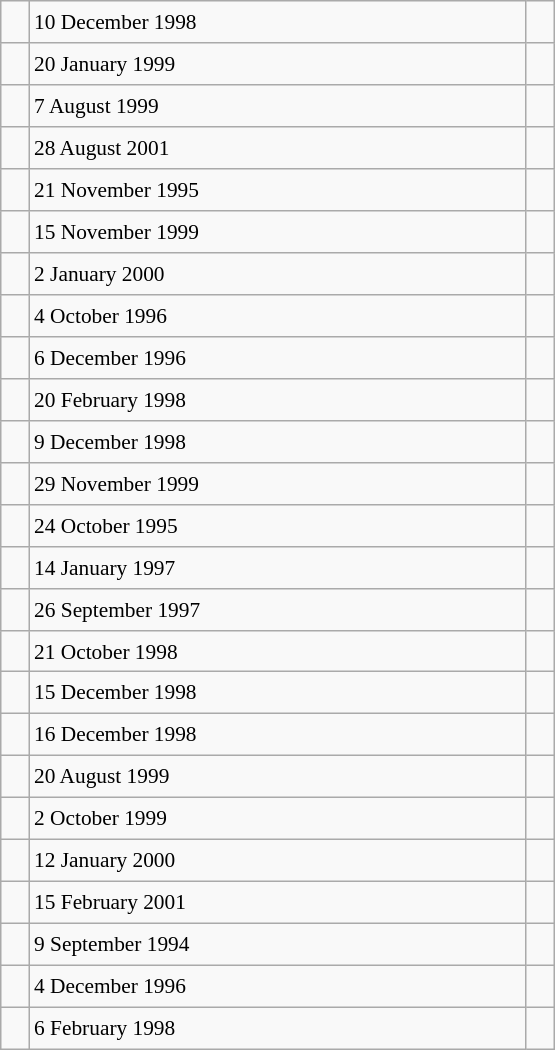<table class="wikitable" style="font-size: 89%; float: left; width: 26em; margin-right: 1em; height: 700px">
<tr>
<td></td>
<td>10 December 1998</td>
<td></td>
</tr>
<tr>
<td></td>
<td>20 January 1999</td>
<td></td>
</tr>
<tr>
<td></td>
<td>7 August 1999</td>
<td></td>
</tr>
<tr>
<td></td>
<td>28 August 2001</td>
<td></td>
</tr>
<tr>
<td></td>
<td>21 November 1995</td>
<td></td>
</tr>
<tr>
<td></td>
<td>15 November 1999</td>
<td></td>
</tr>
<tr>
<td></td>
<td>2 January 2000</td>
<td></td>
</tr>
<tr>
<td></td>
<td>4 October 1996</td>
<td></td>
</tr>
<tr>
<td></td>
<td>6 December 1996</td>
<td></td>
</tr>
<tr>
<td></td>
<td>20 February 1998</td>
<td></td>
</tr>
<tr>
<td></td>
<td>9 December 1998</td>
<td></td>
</tr>
<tr>
<td></td>
<td>29 November 1999</td>
<td></td>
</tr>
<tr>
<td></td>
<td>24 October 1995</td>
<td></td>
</tr>
<tr>
<td></td>
<td>14 January 1997</td>
<td></td>
</tr>
<tr>
<td></td>
<td>26 September 1997</td>
<td></td>
</tr>
<tr>
<td></td>
<td>21 October 1998</td>
<td></td>
</tr>
<tr>
<td></td>
<td>15 December 1998</td>
<td></td>
</tr>
<tr>
<td></td>
<td>16 December 1998</td>
<td></td>
</tr>
<tr>
<td></td>
<td>20 August 1999</td>
<td></td>
</tr>
<tr>
<td></td>
<td>2 October 1999</td>
<td></td>
</tr>
<tr>
<td></td>
<td>12 January 2000</td>
<td></td>
</tr>
<tr>
<td></td>
<td>15 February 2001</td>
<td></td>
</tr>
<tr>
<td></td>
<td>9 September 1994</td>
<td></td>
</tr>
<tr>
<td></td>
<td>4 December 1996</td>
<td></td>
</tr>
<tr>
<td></td>
<td>6 February 1998</td>
<td></td>
</tr>
</table>
